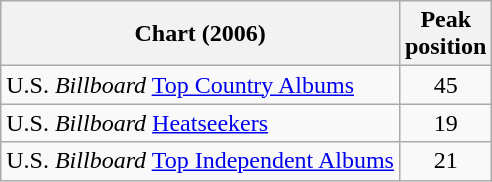<table class="wikitable">
<tr>
<th>Chart (2006)</th>
<th>Peak<br>position</th>
</tr>
<tr>
<td>U.S. <em>Billboard</em> <a href='#'>Top Country Albums</a></td>
<td align="center">45</td>
</tr>
<tr>
<td>U.S. <em>Billboard</em> <a href='#'>Heatseekers</a></td>
<td align="center">19</td>
</tr>
<tr>
<td>U.S. <em>Billboard</em> <a href='#'>Top Independent Albums</a></td>
<td align="center">21</td>
</tr>
</table>
